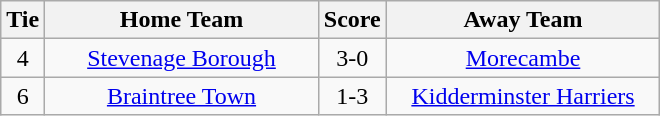<table class="wikitable" style="text-align:center;">
<tr>
<th width=20>Tie</th>
<th width=175>Home Team</th>
<th width=20>Score</th>
<th width=175>Away Team</th>
</tr>
<tr>
<td>4</td>
<td><a href='#'>Stevenage Borough</a></td>
<td>3-0</td>
<td><a href='#'>Morecambe</a></td>
</tr>
<tr>
<td>6</td>
<td><a href='#'>Braintree Town</a></td>
<td>1-3</td>
<td><a href='#'>Kidderminster Harriers</a></td>
</tr>
</table>
